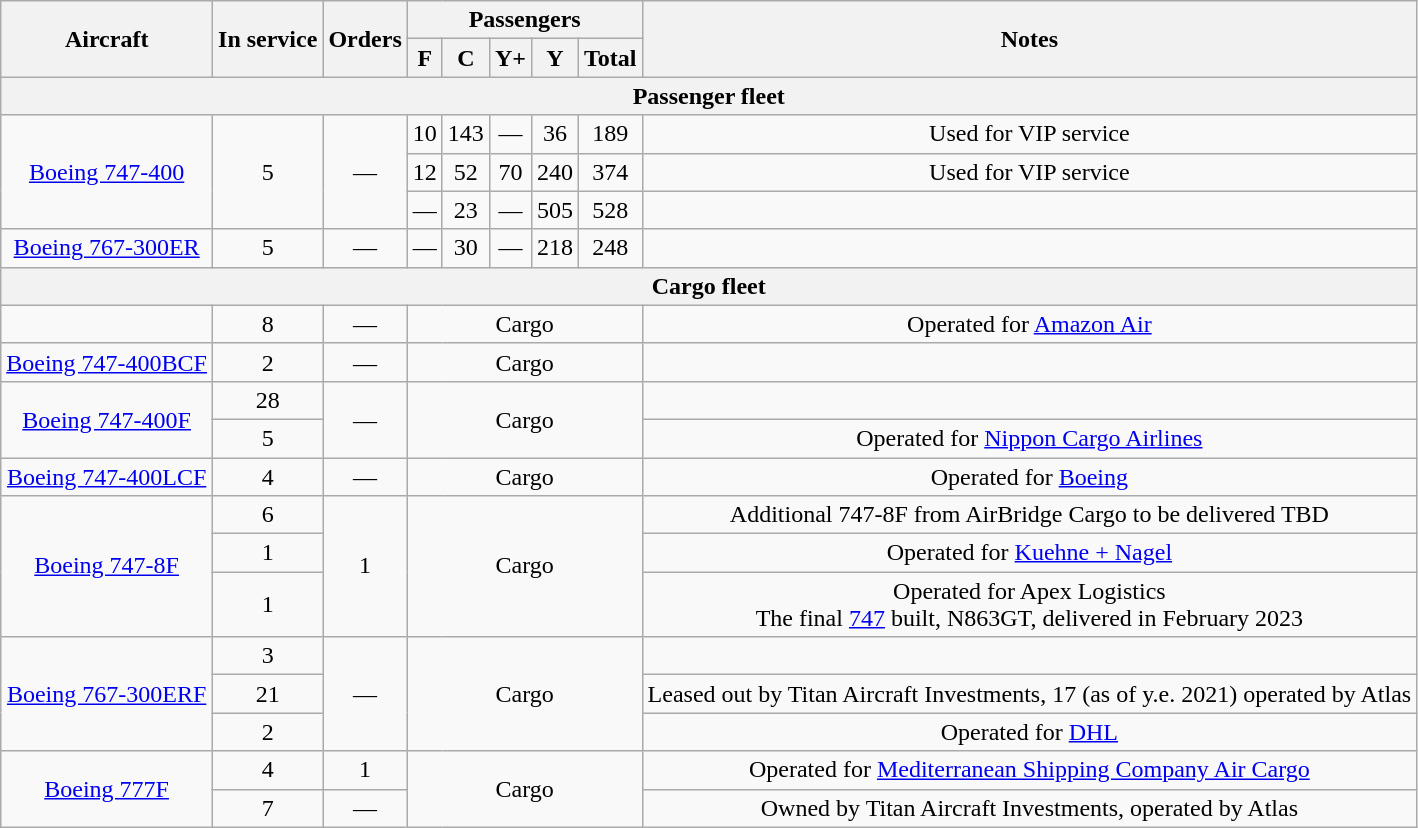<table class="wikitable" style="text-align:center">
<tr>
<th rowspan="2">Aircraft</th>
<th rowspan="2">In service</th>
<th rowspan="2">Orders</th>
<th colspan="5">Passengers</th>
<th rowspan="2">Notes</th>
</tr>
<tr>
<th><abbr>F</abbr></th>
<th><abbr>C</abbr></th>
<th><abbr>Y+</abbr></th>
<th><abbr>Y</abbr></th>
<th>Total</th>
</tr>
<tr>
<th colspan="9">Passenger fleet</th>
</tr>
<tr>
<td rowspan="3"><a href='#'>Boeing 747-400</a></td>
<td rowspan="3">5</td>
<td rowspan="3">—</td>
<td>10</td>
<td>143</td>
<td>—</td>
<td>36</td>
<td>189</td>
<td>Used for VIP service</td>
</tr>
<tr>
<td>12</td>
<td>52</td>
<td>70</td>
<td>240</td>
<td>374</td>
<td>Used for VIP service</td>
</tr>
<tr>
<td>—</td>
<td>23</td>
<td>—</td>
<td>505</td>
<td>528</td>
<td></td>
</tr>
<tr>
<td><a href='#'>Boeing 767-300ER</a></td>
<td>5</td>
<td>—</td>
<td>—</td>
<td>30</td>
<td>—</td>
<td>218</td>
<td>248</td>
<td></td>
</tr>
<tr>
<th colspan="9">Cargo fleet</th>
</tr>
<tr>
<td></td>
<td>8</td>
<td>—</td>
<td colspan="5"><abbr>Cargo</abbr></td>
<td>Operated for <a href='#'>Amazon Air</a></td>
</tr>
<tr>
<td><a href='#'>Boeing 747-400BCF</a></td>
<td>2</td>
<td>—</td>
<td colspan="5"><abbr>Cargo</abbr></td>
<td></td>
</tr>
<tr>
<td rowspan="2"><a href='#'>Boeing 747-400F</a></td>
<td>28</td>
<td rowspan="2">—</td>
<td colspan="5" rowspan="2"><abbr>Cargo</abbr></td>
<td></td>
</tr>
<tr>
<td>5</td>
<td>Operated for <a href='#'>Nippon Cargo Airlines</a></td>
</tr>
<tr>
<td><a href='#'>Boeing 747-400LCF</a></td>
<td>4</td>
<td>—</td>
<td colspan="5"><abbr>Cargo</abbr></td>
<td>Operated for <a href='#'>Boeing</a></td>
</tr>
<tr>
<td rowspan="3"><a href='#'>Boeing 747-8F</a></td>
<td>6</td>
<td rowspan="3">1</td>
<td colspan="5" rowspan="3"><abbr>Cargo</abbr></td>
<td>Additional 747-8F from AirBridge Cargo to be delivered TBD</td>
</tr>
<tr>
<td>1</td>
<td>Operated for <a href='#'>Kuehne + Nagel</a></td>
</tr>
<tr>
<td>1</td>
<td>Operated for Apex Logistics <br>The final <a href='#'>747</a> built, N863GT, delivered in February 2023</td>
</tr>
<tr>
<td rowspan="3"><a href='#'>Boeing 767-300ERF</a></td>
<td>3</td>
<td rowspan="3">—</td>
<td colspan="5" rowspan="3"><abbr>Cargo</abbr></td>
<td></td>
</tr>
<tr>
<td>21</td>
<td>Leased out by Titan Aircraft Investments, 17 (as of y.e. 2021) operated by Atlas</td>
</tr>
<tr>
<td>2</td>
<td>Operated for <a href='#'>DHL</a></td>
</tr>
<tr>
<td rowspan="3"><a href='#'>Boeing 777F</a></td>
<td>4</td>
<td>1</td>
<td colspan="5" rowspan="3"><abbr>Cargo</abbr></td>
<td>Operated for <a href='#'>Mediterranean Shipping Company Air Cargo</a></td>
</tr>
<tr>
<td>7</td>
<td>—</td>
<td>Owned by Titan Aircraft Investments, operated by Atlas</td>
</tr>
</table>
